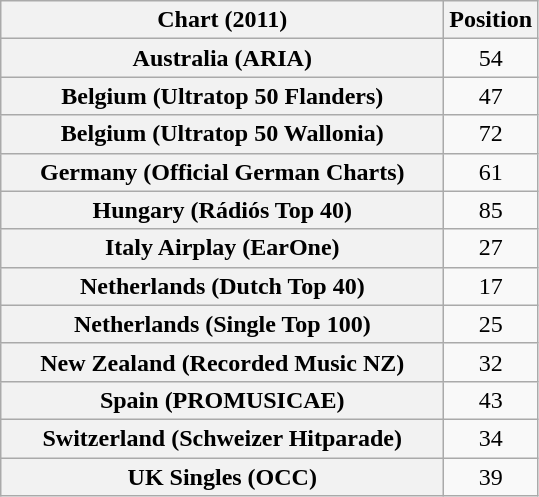<table class="wikitable sortable plainrowheaders" style="text-align:center">
<tr>
<th scope="col" style="width:18em;">Chart (2011)</th>
<th scope="col">Position</th>
</tr>
<tr>
<th scope="row">Australia (ARIA)</th>
<td>54</td>
</tr>
<tr>
<th scope="row">Belgium (Ultratop 50 Flanders)</th>
<td>47</td>
</tr>
<tr>
<th scope="row">Belgium (Ultratop 50 Wallonia)</th>
<td>72</td>
</tr>
<tr>
<th scope="row">Germany (Official German Charts)</th>
<td>61</td>
</tr>
<tr>
<th scope="row">Hungary (Rádiós Top 40)</th>
<td>85</td>
</tr>
<tr>
<th scope="row">Italy Airplay (EarOne)</th>
<td>27</td>
</tr>
<tr>
<th scope="row">Netherlands (Dutch Top 40)</th>
<td>17</td>
</tr>
<tr>
<th scope="row">Netherlands (Single Top 100)</th>
<td>25</td>
</tr>
<tr>
<th scope="row">New Zealand (Recorded Music NZ)</th>
<td>32</td>
</tr>
<tr>
<th scope="row">Spain (PROMUSICAE)</th>
<td>43</td>
</tr>
<tr>
<th scope="row">Switzerland (Schweizer Hitparade)</th>
<td>34</td>
</tr>
<tr>
<th scope="row">UK Singles (OCC)</th>
<td>39</td>
</tr>
</table>
